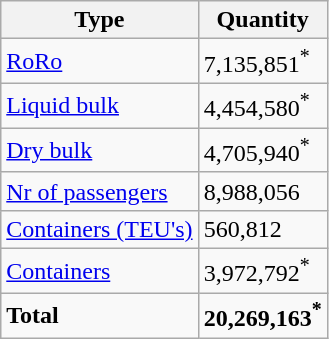<table class="wikitable" border="3">
<tr>
<th>Type</th>
<th>Quantity</th>
</tr>
<tr ---->
<td><a href='#'>RoRo</a></td>
<td>7,135,851<sup>*</sup></td>
</tr>
<tr ---->
<td><a href='#'>Liquid bulk</a></td>
<td>4,454,580<sup>*</sup></td>
</tr>
<tr ---->
<td><a href='#'>Dry bulk</a></td>
<td>4,705,940<sup>*</sup></td>
</tr>
<tr ---->
<td><a href='#'>Nr of passengers</a></td>
<td>8,988,056</td>
</tr>
<tr ---->
<td><a href='#'>Containers (TEU's)</a></td>
<td>560,812</td>
</tr>
<tr ---->
<td><a href='#'>Containers</a></td>
<td>3,972,792<sup>*</sup></td>
</tr>
<tr ---->
<td><strong>Total</strong></td>
<td><strong>20,269,163<sup>*</sup></strong></td>
</tr>
</table>
